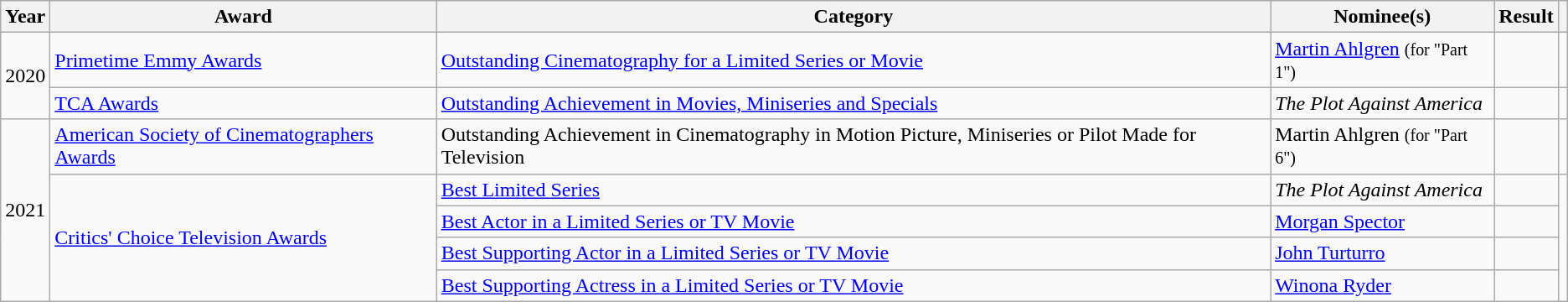<table class="wikitable sortable">
<tr>
<th scope="col">Year</th>
<th scope="col">Award</th>
<th scope="col">Category</th>
<th scope="col">Nominee(s)</th>
<th scope="col">Result</th>
<th scope="col" class="unsortable"></th>
</tr>
<tr>
<td rowspan="2" style="text-align:center;">2020</td>
<td><a href='#'>Primetime Emmy Awards</a></td>
<td><a href='#'>Outstanding Cinematography for a Limited Series or Movie</a></td>
<td><a href='#'>Martin Ahlgren</a> <small>(for "Part 1")</small></td>
<td></td>
<td align="center"></td>
</tr>
<tr>
<td><a href='#'>TCA Awards</a></td>
<td><a href='#'>Outstanding Achievement in Movies, Miniseries and Specials</a></td>
<td><em>The Plot Against America</em></td>
<td></td>
<td align="center"></td>
</tr>
<tr>
<td rowspan="5" style="text-align:center;">2021</td>
<td><a href='#'>American Society of Cinematographers Awards</a></td>
<td>Outstanding Achievement in Cinematography in Motion Picture, Miniseries or Pilot Made for Television</td>
<td>Martin Ahlgren <small>(for "Part 6")</small></td>
<td></td>
<td align="center"></td>
</tr>
<tr>
<td rowspan="4"><a href='#'>Critics' Choice Television Awards</a></td>
<td><a href='#'>Best Limited Series</a></td>
<td><em>The Plot Against America</em></td>
<td></td>
<td align="center" rowspan="4"></td>
</tr>
<tr>
<td><a href='#'>Best Actor in a Limited Series or TV Movie</a></td>
<td><a href='#'>Morgan Spector</a></td>
<td></td>
</tr>
<tr>
<td><a href='#'>Best Supporting Actor in a Limited Series or TV Movie</a></td>
<td><a href='#'>John Turturro</a></td>
<td></td>
</tr>
<tr>
<td><a href='#'>Best Supporting Actress in a Limited Series or TV Movie</a></td>
<td><a href='#'>Winona Ryder</a></td>
<td></td>
</tr>
</table>
